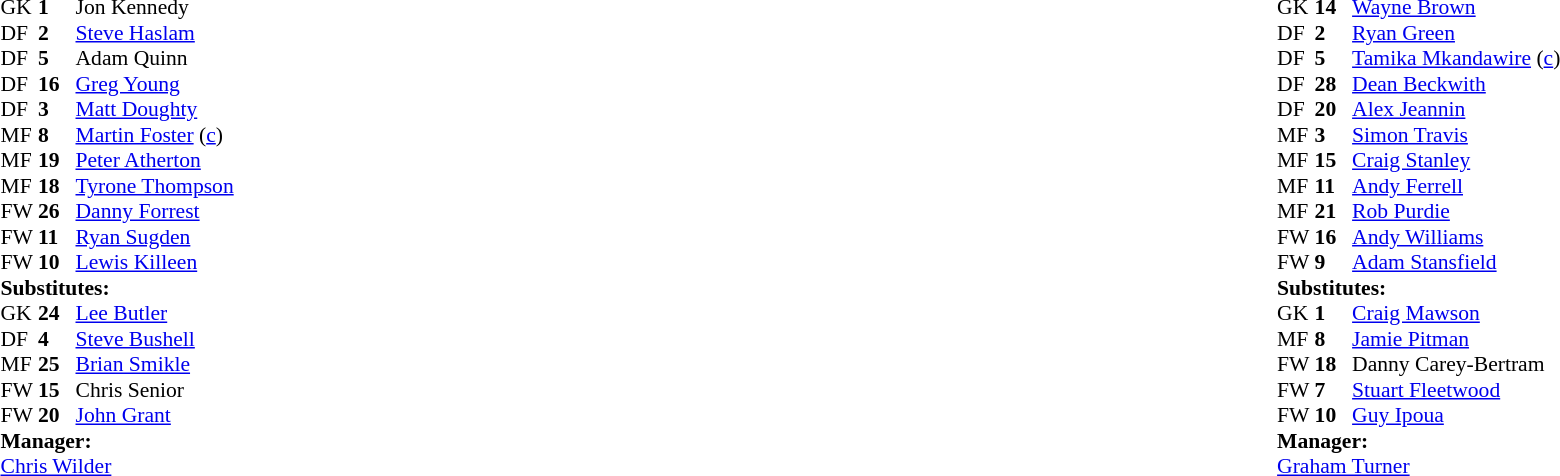<table width="100%">
<tr>
<td valign="top" width="50%"><br><table style="font-size: 90%" cellspacing="0" cellpadding="0">
<tr>
<td colspan="4"></td>
</tr>
<tr>
<th width="25"></th>
<th width="25"></th>
</tr>
<tr>
<td>GK</td>
<td><strong>1</strong></td>
<td>Jon Kennedy</td>
</tr>
<tr>
<td>DF</td>
<td><strong>2</strong></td>
<td><a href='#'>Steve Haslam</a></td>
</tr>
<tr>
<td>DF</td>
<td><strong>5</strong></td>
<td>Adam Quinn</td>
</tr>
<tr>
<td>DF</td>
<td><strong>16</strong></td>
<td><a href='#'>Greg Young</a></td>
<td></td>
<td></td>
</tr>
<tr>
<td>DF</td>
<td><strong>3</strong></td>
<td><a href='#'>Matt Doughty</a></td>
<td></td>
<td></td>
</tr>
<tr>
<td>MF</td>
<td><strong>8</strong></td>
<td><a href='#'>Martin Foster</a> (<a href='#'>c</a>)</td>
</tr>
<tr>
<td>MF</td>
<td><strong>19</strong></td>
<td><a href='#'>Peter Atherton</a></td>
</tr>
<tr>
<td>MF</td>
<td><strong>18</strong></td>
<td><a href='#'>Tyrone Thompson</a></td>
</tr>
<tr>
<td>FW</td>
<td><strong>26</strong></td>
<td><a href='#'>Danny Forrest</a></td>
</tr>
<tr>
<td>FW</td>
<td><strong>11</strong></td>
<td><a href='#'>Ryan Sugden</a></td>
<td></td>
<td></td>
</tr>
<tr>
<td>FW</td>
<td><strong>10</strong></td>
<td><a href='#'>Lewis Killeen</a></td>
</tr>
<tr>
<td colspan=4><strong>Substitutes:</strong></td>
</tr>
<tr>
<td>GK</td>
<td><strong>24</strong></td>
<td><a href='#'>Lee Butler</a></td>
</tr>
<tr>
<td>DF</td>
<td><strong>4</strong></td>
<td><a href='#'>Steve Bushell</a></td>
</tr>
<tr>
<td>MF</td>
<td><strong>25</strong></td>
<td><a href='#'>Brian Smikle</a></td>
<td></td>
<td></td>
</tr>
<tr>
<td>FW</td>
<td><strong>15</strong></td>
<td>Chris Senior</td>
<td></td>
<td></td>
</tr>
<tr>
<td>FW</td>
<td><strong>20</strong></td>
<td><a href='#'>John Grant</a></td>
<td></td>
<td></td>
</tr>
<tr>
<td colspan=4><strong>Manager:</strong></td>
</tr>
<tr>
<td colspan="4"><a href='#'>Chris Wilder</a></td>
</tr>
</table>
</td>
<td></td>
<td valign="top" width="50%"><br><table style="font-size: 90%" cellspacing="0" cellpadding="0" align=center>
<tr>
<td colspan="4"></td>
</tr>
<tr>
<th width="25"></th>
<th width="25"></th>
</tr>
<tr>
<td>GK</td>
<td><strong>14</strong></td>
<td><a href='#'>Wayne Brown</a></td>
</tr>
<tr>
<td>DF</td>
<td><strong>2</strong></td>
<td><a href='#'>Ryan Green</a></td>
<td></td>
</tr>
<tr>
<td>DF</td>
<td><strong>5</strong></td>
<td><a href='#'>Tamika Mkandawire</a> (<a href='#'>c</a>)</td>
<td></td>
</tr>
<tr>
<td>DF</td>
<td><strong>28</strong></td>
<td><a href='#'>Dean Beckwith</a></td>
</tr>
<tr>
<td>DF</td>
<td><strong>20</strong></td>
<td><a href='#'>Alex Jeannin</a></td>
<td></td>
</tr>
<tr>
<td>MF</td>
<td><strong>3</strong></td>
<td><a href='#'>Simon Travis</a></td>
</tr>
<tr>
<td>MF</td>
<td><strong>15</strong></td>
<td><a href='#'>Craig Stanley</a></td>
<td></td>
<td></td>
</tr>
<tr>
<td>MF</td>
<td><strong>11</strong></td>
<td><a href='#'>Andy Ferrell</a></td>
</tr>
<tr>
<td>MF</td>
<td><strong>21</strong></td>
<td><a href='#'>Rob Purdie</a></td>
</tr>
<tr>
<td>FW</td>
<td><strong>16</strong></td>
<td><a href='#'>Andy Williams</a></td>
<td></td>
<td></td>
</tr>
<tr>
<td>FW</td>
<td><strong>9</strong></td>
<td><a href='#'>Adam Stansfield</a></td>
<td></td>
<td></td>
</tr>
<tr>
<td colspan=4><strong>Substitutes:</strong></td>
</tr>
<tr>
<td>GK</td>
<td><strong>1</strong></td>
<td><a href='#'>Craig Mawson</a></td>
</tr>
<tr>
<td>MF</td>
<td><strong>8</strong></td>
<td><a href='#'>Jamie Pitman</a></td>
<td></td>
<td></td>
</tr>
<tr>
<td>FW</td>
<td><strong>18</strong></td>
<td>Danny Carey-Bertram</td>
</tr>
<tr>
<td>FW</td>
<td><strong>7</strong></td>
<td><a href='#'>Stuart Fleetwood</a></td>
<td></td>
<td></td>
</tr>
<tr>
<td>FW</td>
<td><strong>10</strong></td>
<td><a href='#'>Guy Ipoua</a></td>
<td></td>
<td></td>
</tr>
<tr>
<td colspan=4><strong>Manager:</strong></td>
</tr>
<tr>
<td colspan="4"><a href='#'>Graham Turner</a></td>
</tr>
</table>
</td>
</tr>
</table>
